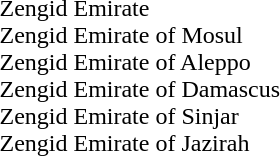<table - valign=top>
<tr>
<td colspan=100% style="text-align:left"><br> Zengid Emirate <br>
 Zengid Emirate of Mosul <br>
 Zengid Emirate of Aleppo <br>
 Zengid Emirate of Damascus<br>
 Zengid Emirate of Sinjar<br>
 Zengid Emirate of Jazirah<br></td>
</tr>
</table>
